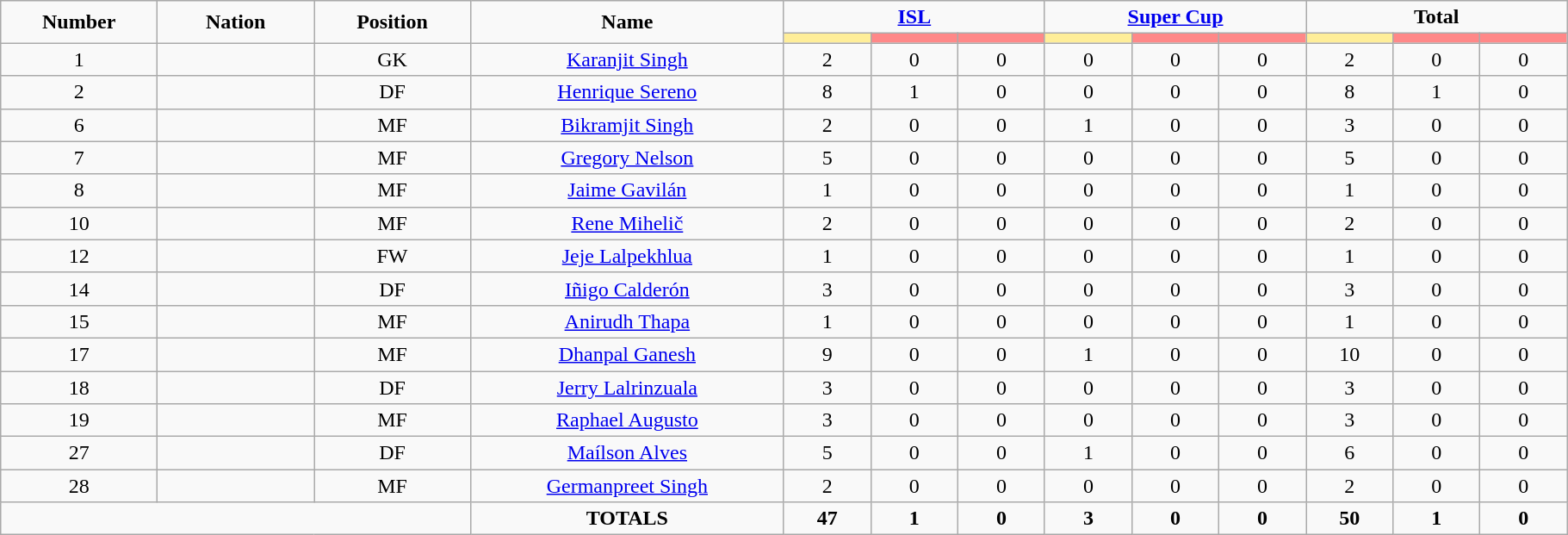<table class="wikitable" style="text-align:center;">
<tr style="text-align:center;">
<td rowspan="2"  style="width:10%; "><strong>Number</strong></td>
<td rowspan="2"  style="width:10%; "><strong>Nation</strong></td>
<td rowspan="2"  style="width:10%; "><strong>Position</strong></td>
<td rowspan="2"  style="width:20%; "><strong>Name</strong></td>
<td colspan="3"><strong><a href='#'>ISL</a></strong></td>
<td colspan="3"><strong><a href='#'>Super Cup</a></strong></td>
<td colspan="3"><strong>Total</strong></td>
</tr>
<tr>
<th style="width:60px; background:#fe9;"></th>
<th style="width:60px; background:#ff8888;"></th>
<th style="width:60px; background:#ff8888;"></th>
<th style="width:60px; background:#fe9;"></th>
<th style="width:60px; background:#ff8888;"></th>
<th style="width:60px; background:#ff8888;"></th>
<th style="width:60px; background:#fe9;"></th>
<th style="width:60px; background:#ff8888;"></th>
<th style="width:60px; background:#ff8888;"></th>
</tr>
<tr>
<td>1</td>
<td></td>
<td>GK</td>
<td><a href='#'>Karanjit Singh</a></td>
<td>2</td>
<td>0</td>
<td>0</td>
<td>0</td>
<td>0</td>
<td>0</td>
<td>2</td>
<td>0</td>
<td>0</td>
</tr>
<tr>
<td>2</td>
<td></td>
<td>DF</td>
<td><a href='#'>Henrique Sereno</a></td>
<td>8</td>
<td>1</td>
<td>0</td>
<td>0</td>
<td>0</td>
<td>0</td>
<td>8</td>
<td>1</td>
<td>0</td>
</tr>
<tr>
<td>6</td>
<td></td>
<td>MF</td>
<td><a href='#'>Bikramjit Singh</a></td>
<td>2</td>
<td>0</td>
<td>0</td>
<td>1</td>
<td>0</td>
<td>0</td>
<td>3</td>
<td>0</td>
<td>0</td>
</tr>
<tr>
<td>7</td>
<td></td>
<td>MF</td>
<td><a href='#'>Gregory Nelson</a></td>
<td>5</td>
<td>0</td>
<td>0</td>
<td>0</td>
<td>0</td>
<td>0</td>
<td>5</td>
<td>0</td>
<td>0</td>
</tr>
<tr>
<td>8</td>
<td></td>
<td>MF</td>
<td><a href='#'>Jaime Gavilán</a></td>
<td>1</td>
<td>0</td>
<td>0</td>
<td>0</td>
<td>0</td>
<td>0</td>
<td>1</td>
<td>0</td>
<td>0</td>
</tr>
<tr>
<td>10</td>
<td></td>
<td>MF</td>
<td><a href='#'>Rene Mihelič</a></td>
<td>2</td>
<td>0</td>
<td>0</td>
<td>0</td>
<td>0</td>
<td>0</td>
<td>2</td>
<td>0</td>
<td>0</td>
</tr>
<tr>
<td>12</td>
<td></td>
<td>FW</td>
<td><a href='#'>Jeje Lalpekhlua</a></td>
<td>1</td>
<td>0</td>
<td>0</td>
<td>0</td>
<td>0</td>
<td>0</td>
<td>1</td>
<td>0</td>
<td>0</td>
</tr>
<tr>
<td>14</td>
<td></td>
<td>DF</td>
<td><a href='#'>Iñigo Calderón</a></td>
<td>3</td>
<td>0</td>
<td>0</td>
<td>0</td>
<td>0</td>
<td>0</td>
<td>3</td>
<td>0</td>
<td>0</td>
</tr>
<tr>
<td>15</td>
<td></td>
<td>MF</td>
<td><a href='#'>Anirudh Thapa</a></td>
<td>1</td>
<td>0</td>
<td>0</td>
<td>0</td>
<td>0</td>
<td>0</td>
<td>1</td>
<td>0</td>
<td>0</td>
</tr>
<tr>
<td>17</td>
<td></td>
<td>MF</td>
<td><a href='#'>Dhanpal Ganesh</a></td>
<td>9</td>
<td>0</td>
<td>0</td>
<td>1</td>
<td>0</td>
<td>0</td>
<td>10</td>
<td>0</td>
<td>0</td>
</tr>
<tr>
<td>18</td>
<td></td>
<td>DF</td>
<td><a href='#'>Jerry Lalrinzuala</a></td>
<td>3</td>
<td>0</td>
<td>0</td>
<td>0</td>
<td>0</td>
<td>0</td>
<td>3</td>
<td>0</td>
<td>0</td>
</tr>
<tr>
<td>19</td>
<td></td>
<td>MF</td>
<td><a href='#'>Raphael Augusto</a></td>
<td>3</td>
<td>0</td>
<td>0</td>
<td>0</td>
<td>0</td>
<td>0</td>
<td>3</td>
<td>0</td>
<td>0</td>
</tr>
<tr>
<td>27</td>
<td></td>
<td>DF</td>
<td><a href='#'>Maílson Alves</a></td>
<td>5</td>
<td>0</td>
<td>0</td>
<td>1</td>
<td>0</td>
<td>0</td>
<td>6</td>
<td>0</td>
<td>0</td>
</tr>
<tr>
<td>28</td>
<td></td>
<td>MF</td>
<td><a href='#'>Germanpreet Singh</a></td>
<td>2</td>
<td>0</td>
<td>0</td>
<td>0</td>
<td>0</td>
<td>0</td>
<td>2</td>
<td>0</td>
<td>0</td>
</tr>
<tr>
<td colspan="3"></td>
<td><strong>TOTALS</strong></td>
<td><strong>47</strong></td>
<td><strong>1</strong></td>
<td><strong>0</strong></td>
<td><strong>3</strong></td>
<td><strong>0</strong></td>
<td><strong>0</strong></td>
<td><strong>50</strong></td>
<td><strong>1</strong></td>
<td><strong>0</strong></td>
</tr>
</table>
